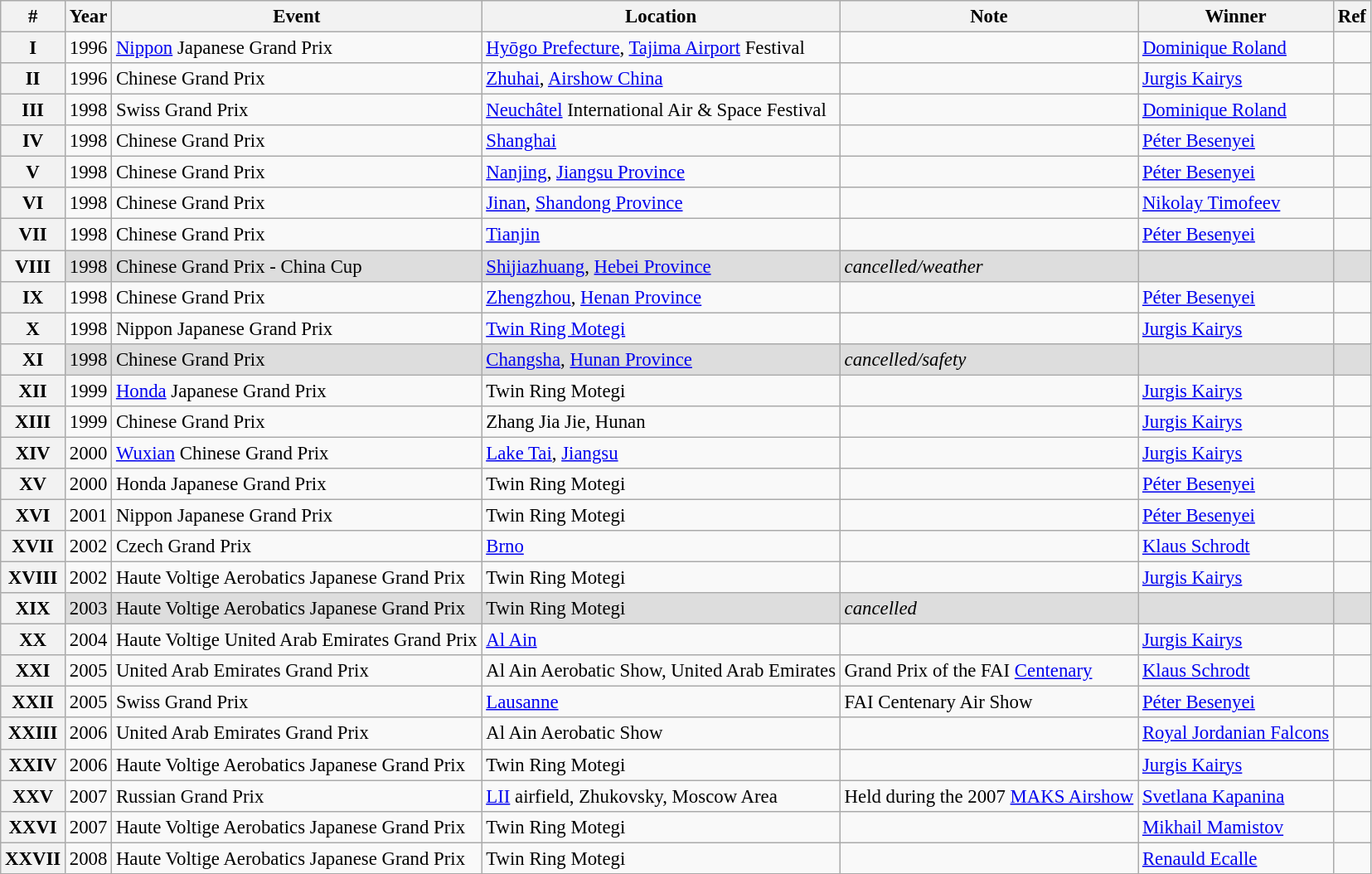<table class="wikitable" style="font-size: 95%;">
<tr>
<th>#</th>
<th>Year</th>
<th>Event</th>
<th>Location</th>
<th>Note</th>
<th>Winner</th>
<th>Ref</th>
</tr>
<tr>
<th>I</th>
<td>1996</td>
<td><a href='#'>Nippon</a> Japanese Grand Prix</td>
<td> <a href='#'>Hyōgo Prefecture</a>, <a href='#'>Tajima Airport</a> Festival</td>
<td></td>
<td> <a href='#'>Dominique Roland</a></td>
<td></td>
</tr>
<tr>
<th>II</th>
<td>1996</td>
<td>Chinese Grand Prix</td>
<td> <a href='#'>Zhuhai</a>, <a href='#'>Airshow China</a></td>
<td></td>
<td> <a href='#'>Jurgis Kairys</a></td>
<td></td>
</tr>
<tr>
<th>III</th>
<td>1998</td>
<td>Swiss Grand Prix</td>
<td> <a href='#'>Neuchâtel</a> International Air & Space Festival</td>
<td></td>
<td> <a href='#'>Dominique Roland</a></td>
<td></td>
</tr>
<tr>
<th>IV</th>
<td>1998</td>
<td>Chinese Grand Prix</td>
<td> <a href='#'>Shanghai</a></td>
<td></td>
<td> <a href='#'>Péter Besenyei</a></td>
<td></td>
</tr>
<tr>
<th>V</th>
<td>1998</td>
<td>Chinese Grand Prix</td>
<td> <a href='#'>Nanjing</a>, <a href='#'>Jiangsu Province</a></td>
<td></td>
<td> <a href='#'>Péter Besenyei</a></td>
<td></td>
</tr>
<tr>
<th>VI</th>
<td>1998</td>
<td>Chinese Grand Prix</td>
<td> <a href='#'>Jinan</a>, <a href='#'>Shandong Province</a></td>
<td></td>
<td> <a href='#'>Nikolay Timofeev</a></td>
<td></td>
</tr>
<tr>
<th>VII</th>
<td>1998</td>
<td>Chinese Grand Prix</td>
<td> <a href='#'>Tianjin</a></td>
<td></td>
<td> <a href='#'>Péter Besenyei</a></td>
<td></td>
</tr>
<tr style="background:#ddd;">
<th>VIII</th>
<td>1998</td>
<td>Chinese Grand Prix - China Cup</td>
<td> <a href='#'>Shijiazhuang</a>, <a href='#'>Hebei Province</a></td>
<td><em>cancelled/weather</em></td>
<td></td>
<td></td>
</tr>
<tr>
<th>IX</th>
<td>1998</td>
<td>Chinese Grand Prix</td>
<td> <a href='#'>Zhengzhou</a>, <a href='#'>Henan Province</a></td>
<td></td>
<td> <a href='#'>Péter Besenyei</a></td>
<td></td>
</tr>
<tr>
<th>X</th>
<td>1998</td>
<td>Nippon Japanese Grand Prix</td>
<td> <a href='#'>Twin Ring Motegi</a></td>
<td></td>
<td> <a href='#'>Jurgis Kairys</a></td>
<td></td>
</tr>
<tr style="background:#ddd;">
<th>XI</th>
<td>1998</td>
<td>Chinese Grand Prix</td>
<td> <a href='#'>Changsha</a>, <a href='#'>Hunan Province</a></td>
<td><em>cancelled/safety</em></td>
<td></td>
<td></td>
</tr>
<tr>
<th>XII</th>
<td>1999</td>
<td><a href='#'>Honda</a> Japanese Grand Prix</td>
<td> Twin Ring Motegi</td>
<td></td>
<td> <a href='#'>Jurgis Kairys</a></td>
<td></td>
</tr>
<tr>
<th>XIII</th>
<td>1999</td>
<td>Chinese Grand Prix</td>
<td> Zhang Jia Jie, Hunan</td>
<td></td>
<td> <a href='#'>Jurgis Kairys</a></td>
<td></td>
</tr>
<tr>
<th>XIV</th>
<td>2000</td>
<td><a href='#'>Wuxian</a> Chinese Grand Prix</td>
<td> <a href='#'>Lake Tai</a>, <a href='#'>Jiangsu</a></td>
<td></td>
<td> <a href='#'>Jurgis Kairys</a></td>
<td></td>
</tr>
<tr>
<th>XV</th>
<td>2000</td>
<td>Honda Japanese Grand Prix</td>
<td> Twin Ring Motegi</td>
<td></td>
<td> <a href='#'>Péter Besenyei</a></td>
<td></td>
</tr>
<tr>
<th>XVI</th>
<td>2001</td>
<td>Nippon Japanese Grand Prix</td>
<td> Twin Ring Motegi</td>
<td></td>
<td> <a href='#'>Péter Besenyei</a></td>
<td></td>
</tr>
<tr>
<th>XVII</th>
<td>2002</td>
<td>Czech Grand Prix</td>
<td> <a href='#'>Brno</a></td>
<td></td>
<td> <a href='#'>Klaus Schrodt</a></td>
<td></td>
</tr>
<tr>
<th>XVIII</th>
<td>2002</td>
<td>Haute Voltige Aerobatics Japanese Grand Prix</td>
<td> Twin Ring Motegi</td>
<td></td>
<td> <a href='#'>Jurgis Kairys</a></td>
<td></td>
</tr>
<tr style="background:#ddd;">
<th>XIX</th>
<td>2003</td>
<td>Haute Voltige Aerobatics Japanese Grand Prix</td>
<td> Twin Ring Motegi</td>
<td><em>cancelled</em></td>
<td></td>
<td></td>
</tr>
<tr>
<th>XX</th>
<td>2004</td>
<td>Haute Voltige United Arab Emirates Grand Prix</td>
<td> <a href='#'>Al Ain</a></td>
<td></td>
<td> <a href='#'>Jurgis Kairys</a></td>
<td></td>
</tr>
<tr>
<th>XXI</th>
<td>2005</td>
<td>United Arab Emirates Grand Prix</td>
<td> Al Ain Aerobatic Show, United Arab Emirates</td>
<td>Grand Prix of the FAI <a href='#'>Centenary</a></td>
<td> <a href='#'>Klaus Schrodt</a></td>
<td></td>
</tr>
<tr>
<th>XXII</th>
<td>2005</td>
<td>Swiss Grand Prix</td>
<td> <a href='#'>Lausanne</a></td>
<td>FAI Centenary Air Show</td>
<td> <a href='#'>Péter Besenyei</a></td>
<td></td>
</tr>
<tr>
<th>XXIII</th>
<td>2006</td>
<td>United Arab Emirates Grand Prix</td>
<td> Al Ain Aerobatic Show</td>
<td></td>
<td> <a href='#'>Royal Jordanian Falcons</a></td>
<td></td>
</tr>
<tr>
<th>XXIV</th>
<td>2006</td>
<td>Haute Voltige Aerobatics Japanese Grand Prix</td>
<td> Twin Ring Motegi</td>
<td></td>
<td> <a href='#'>Jurgis Kairys</a></td>
<td></td>
</tr>
<tr>
<th>XXV</th>
<td>2007</td>
<td>Russian Grand Prix</td>
<td> <a href='#'>LII</a> airfield, Zhukovsky, Moscow Area</td>
<td>Held during the 2007 <a href='#'>MAKS Airshow</a></td>
<td> <a href='#'>Svetlana Kapanina</a></td>
<td></td>
</tr>
<tr>
<th>XXVI</th>
<td>2007</td>
<td>Haute Voltige Aerobatics Japanese Grand Prix</td>
<td> Twin Ring Motegi</td>
<td></td>
<td> <a href='#'>Mikhail Mamistov</a></td>
<td></td>
</tr>
<tr>
<th>XXVII</th>
<td>2008</td>
<td>Haute Voltige Aerobatics Japanese Grand Prix</td>
<td> Twin Ring Motegi</td>
<td></td>
<td> <a href='#'>Renauld Ecalle</a></td>
<td></td>
</tr>
</table>
